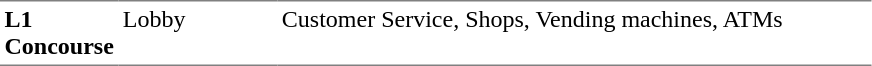<table table border=0 cellspacing=0 cellpadding=3>
<tr>
<td style="border-bottom:solid 1px gray; border-top:solid 1px gray;" valign=top width=50><strong>L1<br>Concourse</strong></td>
<td style="border-bottom:solid 1px gray; border-top:solid 1px gray;" valign=top width=100>Lobby</td>
<td style="border-bottom:solid 1px gray; border-top:solid 1px gray;" valign=top width=390>Customer Service, Shops, Vending machines, ATMs</td>
</tr>
</table>
